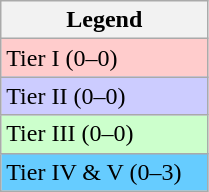<table class="wikitable" width=11%>
<tr>
<th>Legend</th>
</tr>
<tr>
<td bgcolor=#ffcccc>Tier I (0–0)</td>
</tr>
<tr>
<td bgcolor=#ccccff>Tier II (0–0)</td>
</tr>
<tr>
<td bgcolor=#CCFFCC>Tier III (0–0)</td>
</tr>
<tr>
<td bgcolor=#66CCFF>Tier IV & V (0–3)</td>
</tr>
</table>
